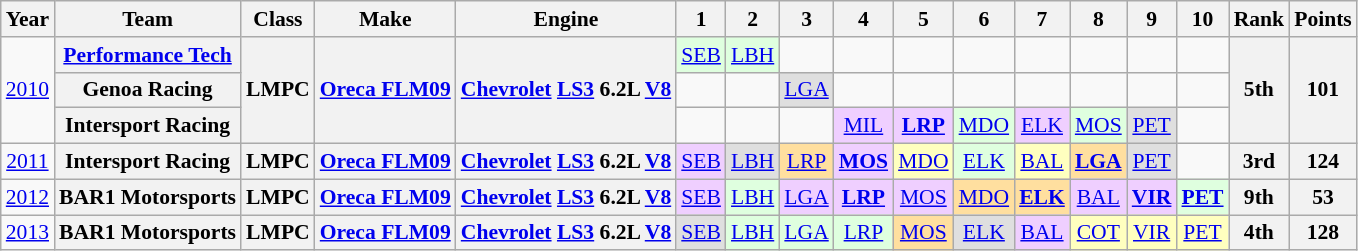<table class="wikitable" style="text-align:center; font-size:90%">
<tr>
<th>Year</th>
<th>Team</th>
<th>Class</th>
<th>Make</th>
<th>Engine</th>
<th>1</th>
<th>2</th>
<th>3</th>
<th>4</th>
<th>5</th>
<th>6</th>
<th>7</th>
<th>8</th>
<th>9</th>
<th>10</th>
<th>Rank</th>
<th>Points</th>
</tr>
<tr>
<td rowspan=3><a href='#'>2010</a></td>
<th><a href='#'>Performance Tech</a></th>
<th rowspan=3>LMPC</th>
<th rowspan=3><a href='#'>Oreca FLM09</a></th>
<th rowspan=3><a href='#'>Chevrolet</a> <a href='#'>LS3</a> 6.2L <a href='#'>V8</a></th>
<td style="background:#DFFFDF;"><a href='#'>SEB</a><br></td>
<td style="background:#DFFFDF;"><a href='#'>LBH</a><br></td>
<td></td>
<td></td>
<td></td>
<td></td>
<td></td>
<td></td>
<td></td>
<td></td>
<th rowspan=3>5th</th>
<th rowspan=3>101</th>
</tr>
<tr>
<th>Genoa Racing</th>
<td></td>
<td></td>
<td style="background:#DFDFDF;"><a href='#'>LGA</a><br></td>
<td></td>
<td></td>
<td></td>
<td></td>
<td></td>
<td></td>
<td></td>
</tr>
<tr>
<th>Intersport Racing</th>
<td></td>
<td></td>
<td></td>
<td style="background:#EFCFFF;"><a href='#'>MIL</a><br></td>
<td style="background:#EFCFFF;"><strong><a href='#'>LRP</a></strong><br></td>
<td style="background:#DFFFDF;"><a href='#'>MDO</a><br></td>
<td style="background:#EFCFFF;"><a href='#'>ELK</a><br></td>
<td style="background:#DFFFDF;"><a href='#'>MOS</a><br></td>
<td style="background:#DFDFDF;"><a href='#'>PET</a><br></td>
<td></td>
</tr>
<tr>
<td><a href='#'>2011</a></td>
<th>Intersport Racing</th>
<th>LMPC</th>
<th><a href='#'>Oreca FLM09</a></th>
<th><a href='#'>Chevrolet</a> <a href='#'>LS3</a> 6.2L <a href='#'>V8</a></th>
<td style="background:#EFCFFF;"><a href='#'>SEB</a><br></td>
<td style="background:#DFDFDF;"><a href='#'>LBH</a><br></td>
<td style="background:#FFDF9F;"><a href='#'>LRP</a><br></td>
<td style="background:#EFCFFF;"><strong><a href='#'>MOS</a></strong><br></td>
<td style="background:#FFFFBF;"><a href='#'>MDO</a><br></td>
<td style="background:#DFFFDF;"><a href='#'>ELK</a><br></td>
<td style="background:#FFFFBF;"><a href='#'>BAL</a><br></td>
<td style="background:#FFDF9F;"><strong><a href='#'>LGA</a></strong><br></td>
<td style="background:#DFDFDF;"><a href='#'>PET</a><br></td>
<td></td>
<th>3rd</th>
<th>124</th>
</tr>
<tr>
<td><a href='#'>2012</a></td>
<th>BAR1 Motorsports</th>
<th>LMPC</th>
<th><a href='#'>Oreca FLM09</a></th>
<th><a href='#'>Chevrolet</a> <a href='#'>LS3</a> 6.2L <a href='#'>V8</a></th>
<td style="background:#EFCFFF;"><a href='#'>SEB</a><br></td>
<td style="background:#DFFFDF;"><a href='#'>LBH</a><br></td>
<td style="background:#EFCFFF;"><a href='#'>LGA</a><br></td>
<td style="background:#EFCFFF;"><strong><a href='#'>LRP</a></strong><br></td>
<td style="background:#EFCFFF;"><a href='#'>MOS</a><br></td>
<td style="background:#FFDF9F;"><a href='#'>MDO</a><br></td>
<td style="background:#FFDF9F;"><strong><a href='#'>ELK</a></strong><br></td>
<td style="background:#EFCFFF;"><a href='#'>BAL</a><br></td>
<td style="background:#EFCFFF;"><strong><a href='#'>VIR</a></strong><br></td>
<td style="background:#DFFFDF;"><strong><a href='#'>PET</a></strong><br></td>
<th>9th</th>
<th>53</th>
</tr>
<tr>
<td><a href='#'>2013</a></td>
<th>BAR1 Motorsports</th>
<th>LMPC</th>
<th><a href='#'>Oreca FLM09</a></th>
<th><a href='#'>Chevrolet</a> <a href='#'>LS3</a> 6.2L <a href='#'>V8</a></th>
<td style="background:#DFDFDF;"><a href='#'>SEB</a><br></td>
<td style="background:#DFFFDF;"><a href='#'>LBH</a><br></td>
<td style="background:#DFFFDF;"><a href='#'>LGA</a><br></td>
<td style="background:#DFFFDF;"><a href='#'>LRP</a><br></td>
<td style="background:#FFDF9F;"><a href='#'>MOS</a><br></td>
<td style="background:#DFDFDF;"><a href='#'>ELK</a><br></td>
<td style="background:#EFCFFF;"><a href='#'>BAL</a><br></td>
<td style="background:#FFFFBF;"><a href='#'>COT</a><br></td>
<td style="background:#FFFFBF;"><a href='#'>VIR</a><br></td>
<td style="background:#FFFFBF;"><a href='#'>PET</a><br></td>
<th>4th</th>
<th>128</th>
</tr>
</table>
